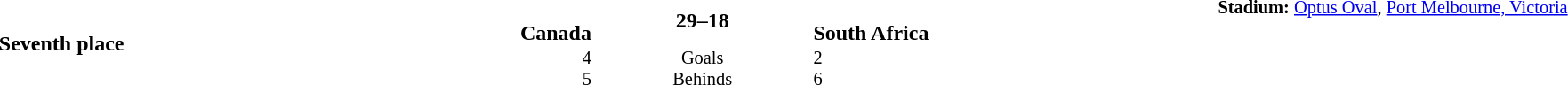<table style="width: 100%; background: transparent;" cellspacing="0">
<tr>
<td align=center valign=center rowspan=3 width=15%><strong>Seventh place</strong></td>
</tr>
<tr>
<td width=24% align=right><br><strong>Canada</strong></td>
<td align=center width=13%><strong>29–18</strong></td>
<td width=24%><br><strong>South Africa</strong></td>
<td style=font-size:85% rowspan=2 valign=top><strong>Stadium:</strong> <a href='#'>Optus Oval</a>, <a href='#'>Port Melbourne, Victoria</a></td>
</tr>
<tr style=font-size:85%>
<td align=right valign=top>4<br> 5</td>
<td align=center valign=top>Goals <br>Behinds</td>
<td valign=top>2<br> 6</td>
</tr>
</table>
